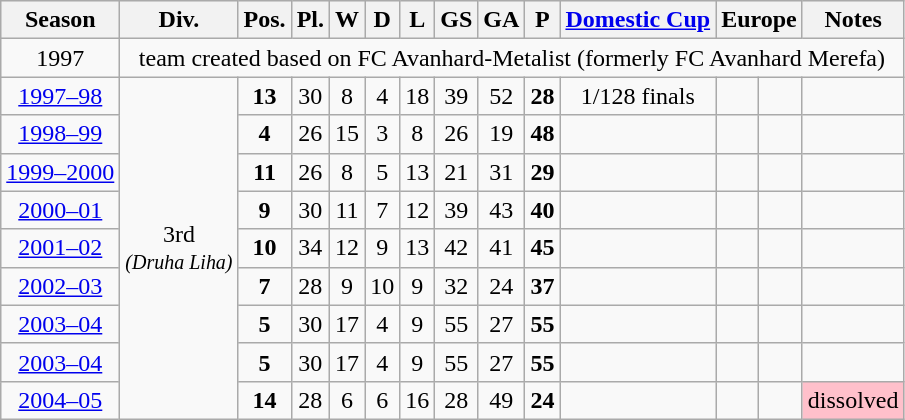<table class="wikitable" style="font-size:100%; text-align: center;">
<tr bgcolor="#efefef">
<th>Season</th>
<th>Div.</th>
<th>Pos.</th>
<th>Pl.</th>
<th>W</th>
<th>D</th>
<th>L</th>
<th>GS</th>
<th>GA</th>
<th>P</th>
<th><a href='#'>Domestic Cup</a></th>
<th colspan="2">Europe</th>
<th>Notes</th>
</tr>
<tr>
<td>1997</td>
<td align="center" colspan=13>team created based on FC Avanhard-Metalist (formerly FC Avanhard Merefa)</td>
</tr>
<tr>
<td align="center"><a href='#'>1997–98</a></td>
<td align="center" rowspan=9>3rd<br><small><em>(Druha Liha)</em></small></td>
<td align="center"><strong>13</strong></td>
<td align="center">30</td>
<td align="center">8</td>
<td align="center">4</td>
<td align="center">18</td>
<td align="center">39</td>
<td align="center">52</td>
<td align="center"><strong>28</strong></td>
<td align="center">1/128 finals</td>
<td align="center"></td>
<td align="center"></td>
<td align="center"></td>
</tr>
<tr>
<td align="center"><a href='#'>1998–99</a></td>
<td align="center"><strong>4</strong></td>
<td align="center">26</td>
<td align="center">15</td>
<td align="center">3</td>
<td align="center">8</td>
<td align="center">26</td>
<td align="center">19</td>
<td align="center"><strong>48</strong></td>
<td align="center"></td>
<td align="center"></td>
<td align="center"></td>
<td align="center"></td>
</tr>
<tr>
<td align="center"><a href='#'>1999–2000</a></td>
<td align="center"><strong>11</strong></td>
<td align="center">26</td>
<td align="center">8</td>
<td align="center">5</td>
<td align="center">13</td>
<td align="center">21</td>
<td align="center">31</td>
<td align="center"><strong>29</strong></td>
<td align="center"></td>
<td align="center"></td>
<td align="center"></td>
<td align="center"></td>
</tr>
<tr>
<td align="center"><a href='#'>2000–01</a></td>
<td align="center"><strong>9</strong></td>
<td align="center">30</td>
<td align="center">11</td>
<td align="center">7</td>
<td align="center">12</td>
<td align="center">39</td>
<td align="center">43</td>
<td align="center"><strong>40</strong></td>
<td align="center"></td>
<td align="center"></td>
<td align="center"></td>
<td align="center"></td>
</tr>
<tr>
<td align="center"><a href='#'>2001–02</a></td>
<td align="center"><strong>10</strong></td>
<td align="center">34</td>
<td align="center">12</td>
<td align="center">9</td>
<td align="center">13</td>
<td align="center">42</td>
<td align="center">41</td>
<td align="center"><strong>45</strong></td>
<td align="center"></td>
<td align="center"></td>
<td align="center"></td>
<td align="center"></td>
</tr>
<tr>
<td align="center"><a href='#'>2002–03</a></td>
<td align="center"><strong>7</strong></td>
<td align="center">28</td>
<td align="center">9</td>
<td align="center">10</td>
<td align="center">9</td>
<td align="center">32</td>
<td align="center">24</td>
<td align="center"><strong>37</strong></td>
<td align="center"></td>
<td align="center"></td>
<td align="center"></td>
<td align="center"></td>
</tr>
<tr>
<td align="center"><a href='#'>2003–04</a></td>
<td align="center"><strong>5</strong></td>
<td align="center">30</td>
<td align="center">17</td>
<td align="center">4</td>
<td align="center">9</td>
<td align="center">55</td>
<td align="center">27</td>
<td align="center"><strong>55</strong></td>
<td align="center"></td>
<td align="center"></td>
<td align="center"></td>
<td align="center"></td>
</tr>
<tr>
<td align="center"><a href='#'>2003–04</a></td>
<td align="center"><strong>5</strong></td>
<td align="center">30</td>
<td align="center">17</td>
<td align="center">4</td>
<td align="center">9</td>
<td align="center">55</td>
<td align="center">27</td>
<td align="center"><strong>55</strong></td>
<td align="center"></td>
<td align="center"></td>
<td align="center"></td>
<td align="center"></td>
</tr>
<tr>
<td align="center"><a href='#'>2004–05</a></td>
<td align="center"><strong>14</strong></td>
<td align="center">28</td>
<td align="center">6</td>
<td align="center">6</td>
<td align="center">16</td>
<td align="center">28</td>
<td align="center">49</td>
<td align="center"><strong>24</strong></td>
<td align="center"></td>
<td align="center"></td>
<td align="center"></td>
<td align="center" bgcolor=pink>dissolved</td>
</tr>
</table>
